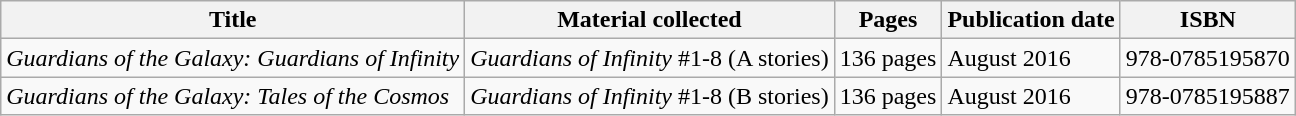<table class="wikitable">
<tr>
<th>Title</th>
<th>Material collected</th>
<th>Pages</th>
<th>Publication date</th>
<th>ISBN</th>
</tr>
<tr>
<td><em>Guardians of the Galaxy: Guardians of Infinity</em></td>
<td><em>Guardians of Infinity</em> #1-8 (A stories)</td>
<td>136 pages</td>
<td>August 2016</td>
<td>978-0785195870</td>
</tr>
<tr>
<td><em>Guardians of the Galaxy: Tales of the Cosmos</em></td>
<td><em>Guardians of Infinity</em> #1-8 (B stories)</td>
<td>136 pages</td>
<td>August 2016</td>
<td>978-0785195887</td>
</tr>
</table>
